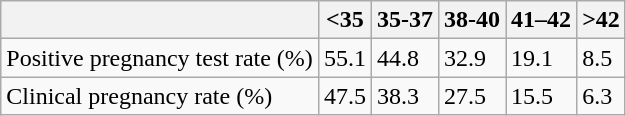<table class="wikitable">
<tr>
<th></th>
<th><35</th>
<th>35-37</th>
<th>38-40</th>
<th>41–42</th>
<th>>42</th>
</tr>
<tr>
<td>Positive pregnancy test rate (%)</td>
<td>55.1</td>
<td>44.8</td>
<td>32.9</td>
<td>19.1</td>
<td>8.5</td>
</tr>
<tr>
<td>Clinical pregnancy rate (%)</td>
<td>47.5</td>
<td>38.3</td>
<td>27.5</td>
<td>15.5</td>
<td>6.3</td>
</tr>
</table>
